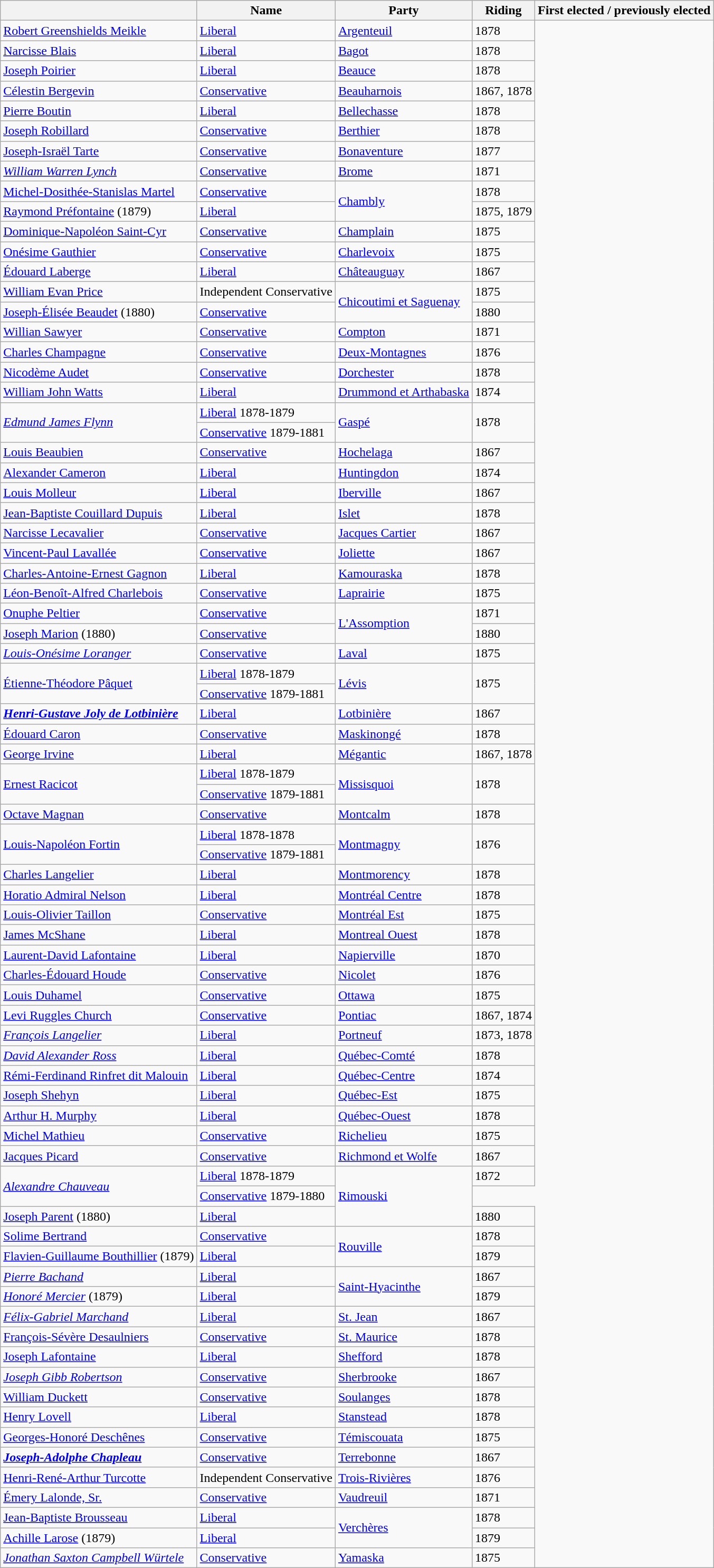<table class="wikitable sortable">
<tr>
<th></th>
<th>Name</th>
<th>Party</th>
<th>Riding</th>
<th>First elected / previously elected</th>
</tr>
<tr>
<td><a href='#'>Robert Greenshields Meikle</a></td>
<td><a href='#'>Liberal</a></td>
<td><a href='#'>Argenteuil</a></td>
<td>1878</td>
</tr>
<tr>
<td><a href='#'>Narcisse Blais</a></td>
<td><a href='#'>Liberal</a></td>
<td><a href='#'>Bagot</a></td>
<td>1878</td>
</tr>
<tr>
<td><a href='#'>Joseph Poirier</a></td>
<td><a href='#'>Liberal</a></td>
<td><a href='#'>Beauce</a></td>
<td>1878</td>
</tr>
<tr>
<td><a href='#'>Célestin Bergevin</a></td>
<td><a href='#'>Conservative</a></td>
<td><a href='#'>Beauharnois</a></td>
<td>1867, 1878</td>
</tr>
<tr>
<td><a href='#'>Pierre Boutin</a></td>
<td><a href='#'>Liberal</a></td>
<td><a href='#'>Bellechasse</a></td>
<td>1878</td>
</tr>
<tr>
<td><a href='#'>Joseph Robillard</a></td>
<td><a href='#'>Conservative</a></td>
<td><a href='#'>Berthier</a></td>
<td>1878</td>
</tr>
<tr>
<td><a href='#'>Joseph-Israël Tarte</a></td>
<td><a href='#'>Conservative</a></td>
<td><a href='#'>Bonaventure</a></td>
<td>1877</td>
</tr>
<tr>
<td><em><a href='#'>William Warren Lynch</a></em></td>
<td><a href='#'>Conservative</a></td>
<td><a href='#'>Brome</a></td>
<td>1871</td>
</tr>
<tr>
<td><a href='#'>Michel-Dosithée-Stanislas Martel</a></td>
<td><a href='#'>Conservative</a></td>
<td rowspan="2"><a href='#'>Chambly</a></td>
<td>1878</td>
</tr>
<tr>
<td><a href='#'>Raymond Préfontaine</a> (1879)</td>
<td><a href='#'>Liberal</a></td>
<td>1875, 1879</td>
</tr>
<tr>
<td><a href='#'>Dominique-Napoléon Saint-Cyr</a></td>
<td><a href='#'>Conservative</a></td>
<td><a href='#'>Champlain</a></td>
<td>1875</td>
</tr>
<tr>
<td><a href='#'>Onésime Gauthier</a></td>
<td><a href='#'>Conservative</a></td>
<td><a href='#'>Charlevoix</a></td>
<td>1875</td>
</tr>
<tr>
<td><a href='#'>Édouard Laberge</a></td>
<td><a href='#'>Liberal</a></td>
<td><a href='#'>Châteauguay</a></td>
<td>1867</td>
</tr>
<tr>
<td><a href='#'>William Evan Price</a></td>
<td>Independent Conservative</td>
<td rowspan="2"><a href='#'>Chicoutimi et Saguenay</a></td>
<td>1875</td>
</tr>
<tr>
<td><a href='#'>Joseph-Élisée Beaudet</a> (1880)</td>
<td><a href='#'>Conservative</a></td>
<td>1880</td>
</tr>
<tr>
<td><a href='#'>Willian Sawyer</a></td>
<td><a href='#'>Conservative</a></td>
<td><a href='#'>Compton</a></td>
<td>1871</td>
</tr>
<tr>
<td><a href='#'>Charles Champagne</a></td>
<td><a href='#'>Conservative</a></td>
<td><a href='#'>Deux-Montagnes</a></td>
<td>1876</td>
</tr>
<tr>
<td><a href='#'>Nicodème Audet</a></td>
<td><a href='#'>Conservative</a></td>
<td><a href='#'>Dorchester</a></td>
<td>1878</td>
</tr>
<tr>
<td><a href='#'>William John Watts</a></td>
<td><a href='#'>Liberal</a></td>
<td><a href='#'>Drummond et Arthabaska</a></td>
<td>1874</td>
</tr>
<tr>
<td rowspan = "2"><em><a href='#'>Edmund James Flynn</a></em></td>
<td><a href='#'>Liberal</a> 1878-1879</td>
<td rowspan = "2"><a href='#'>Gaspé</a></td>
<td rowspan = "2">1878</td>
</tr>
<tr>
<td><a href='#'>Conservative</a> 1879-1881</td>
</tr>
<tr>
<td><a href='#'>Louis Beaubien</a></td>
<td><a href='#'>Conservative</a></td>
<td><a href='#'>Hochelaga</a></td>
<td>1867</td>
</tr>
<tr>
<td><a href='#'>Alexander Cameron</a></td>
<td><a href='#'>Liberal</a></td>
<td><a href='#'>Huntingdon</a></td>
<td>1874</td>
</tr>
<tr>
<td><a href='#'>Louis Molleur</a></td>
<td><a href='#'>Liberal</a></td>
<td><a href='#'>Iberville</a></td>
<td>1867</td>
</tr>
<tr>
<td><a href='#'>Jean-Baptiste Couillard Dupuis</a></td>
<td><a href='#'>Liberal</a></td>
<td><a href='#'>Islet</a></td>
<td>1878</td>
</tr>
<tr>
<td><a href='#'>Narcisse Lecavalier</a></td>
<td><a href='#'>Conservative</a></td>
<td><a href='#'>Jacques Cartier</a></td>
<td>1867</td>
</tr>
<tr>
<td><a href='#'>Vincent-Paul Lavallée</a></td>
<td><a href='#'>Conservative</a></td>
<td><a href='#'>Joliette</a></td>
<td>1867</td>
</tr>
<tr>
<td><a href='#'>Charles-Antoine-Ernest Gagnon</a></td>
<td><a href='#'>Liberal</a></td>
<td><a href='#'>Kamouraska</a></td>
<td>1878</td>
</tr>
<tr>
<td><a href='#'>Léon-Benoît-Alfred Charlebois</a></td>
<td><a href='#'>Conservative</a></td>
<td><a href='#'>Laprairie</a></td>
<td>1875</td>
</tr>
<tr>
<td><a href='#'>Onuphe Peltier</a></td>
<td><a href='#'>Conservative</a></td>
<td rowspan = "2"><a href='#'>L'Assomption</a></td>
<td>1871</td>
</tr>
<tr>
<td><a href='#'>Joseph Marion</a> (1880)</td>
<td><a href='#'>Conservative</a></td>
<td>1880</td>
</tr>
<tr>
<td><em><a href='#'>Louis-Onésime Loranger</a></em></td>
<td><a href='#'>Conservative</a></td>
<td><a href='#'>Laval</a></td>
<td>1875</td>
</tr>
<tr>
<td rowspan = "2"><a href='#'>Étienne-Théodore Pâquet</a></td>
<td><a href='#'>Liberal</a> 1878-1879</td>
<td rowspan = "2"><a href='#'>Lévis</a></td>
<td rowspan = "2">1875</td>
</tr>
<tr>
<td><a href='#'>Conservative</a> 1879-1881</td>
</tr>
<tr>
<td><strong><em><a href='#'>Henri-Gustave Joly de Lotbinière</a></em></strong></td>
<td><a href='#'>Liberal</a></td>
<td><a href='#'>Lotbinière</a></td>
<td>1867</td>
</tr>
<tr>
<td><a href='#'>Édouard Caron</a></td>
<td><a href='#'>Conservative</a></td>
<td><a href='#'>Maskinongé</a></td>
<td>1878</td>
</tr>
<tr>
<td><a href='#'>George Irvine</a></td>
<td><a href='#'>Liberal</a></td>
<td><a href='#'>Mégantic</a></td>
<td>1867, 1878</td>
</tr>
<tr>
<td rowspan = "2"><a href='#'>Ernest Racicot</a></td>
<td><a href='#'>Liberal</a> 1878-1879</td>
<td rowspan = "2"><a href='#'>Missisquoi</a></td>
<td rowspan = "2">1878</td>
</tr>
<tr>
<td><a href='#'>Conservative</a> 1879-1881</td>
</tr>
<tr>
<td><a href='#'>Octave Magnan</a></td>
<td><a href='#'>Conservative</a></td>
<td><a href='#'>Montcalm</a></td>
<td>1878</td>
</tr>
<tr>
<td rowspan = "2"><a href='#'>Louis-Napoléon Fortin</a></td>
<td><a href='#'>Liberal</a> 1878-1878</td>
<td rowspan = "2"><a href='#'>Montmagny</a></td>
<td rowspan = "2">1876</td>
</tr>
<tr>
<td><a href='#'>Conservative</a> 1879-1881</td>
</tr>
<tr>
<td><a href='#'>Charles Langelier</a></td>
<td><a href='#'>Liberal</a></td>
<td><a href='#'>Montmorency</a></td>
<td>1878</td>
</tr>
<tr>
<td><a href='#'>Horatio Admiral Nelson</a></td>
<td><a href='#'>Liberal</a></td>
<td><a href='#'>Montréal Centre</a></td>
<td>1878</td>
</tr>
<tr>
<td><a href='#'>Louis-Olivier Taillon</a></td>
<td><a href='#'>Conservative</a></td>
<td><a href='#'>Montréal Est</a></td>
<td>1875</td>
</tr>
<tr>
<td><a href='#'>James McShane</a></td>
<td><a href='#'>Liberal</a></td>
<td><a href='#'>Montreal Ouest</a></td>
<td>1878</td>
</tr>
<tr>
<td><a href='#'>Laurent-David Lafontaine</a></td>
<td><a href='#'>Liberal</a></td>
<td><a href='#'>Napierville</a></td>
<td>1870</td>
</tr>
<tr>
<td><a href='#'>Charles-Édouard Houde</a></td>
<td><a href='#'>Conservative</a></td>
<td><a href='#'>Nicolet</a></td>
<td>1876</td>
</tr>
<tr>
<td><a href='#'>Louis Duhamel</a></td>
<td><a href='#'>Conservative</a></td>
<td><a href='#'>Ottawa</a></td>
<td>1875</td>
</tr>
<tr>
<td><a href='#'>Levi Ruggles Church</a></td>
<td><a href='#'>Conservative</a></td>
<td><a href='#'>Pontiac</a></td>
<td>1867, 1874</td>
</tr>
<tr>
<td><em><a href='#'>François Langelier</a></em></td>
<td><a href='#'>Liberal</a></td>
<td><a href='#'>Portneuf</a></td>
<td>1873, 1878</td>
</tr>
<tr>
<td><em><a href='#'>David Alexander Ross</a></em></td>
<td><a href='#'>Liberal</a></td>
<td><a href='#'>Québec-Comté</a></td>
<td>1878</td>
</tr>
<tr>
<td><a href='#'>Rémi-Ferdinand Rinfret dit Malouin</a></td>
<td><a href='#'>Liberal</a></td>
<td><a href='#'>Québec-Centre</a></td>
<td>1874</td>
</tr>
<tr>
<td><a href='#'>Joseph Shehyn</a></td>
<td><a href='#'>Liberal</a></td>
<td><a href='#'>Québec-Est</a></td>
<td>1875</td>
</tr>
<tr>
<td><a href='#'>Arthur H. Murphy</a></td>
<td><a href='#'>Liberal</a></td>
<td><a href='#'>Québec-Ouest</a></td>
<td>1878</td>
</tr>
<tr>
<td><a href='#'>Michel Mathieu</a></td>
<td><a href='#'>Conservative</a></td>
<td><a href='#'>Richelieu</a></td>
<td>1875</td>
</tr>
<tr>
<td><a href='#'>Jacques Picard</a></td>
<td><a href='#'>Conservative</a></td>
<td><a href='#'>Richmond et Wolfe</a></td>
<td>1867</td>
</tr>
<tr>
<td rowspan = "2"><em><a href='#'>Alexandre Chauveau</a></em></td>
<td><a href='#'>Liberal</a> 1878-1879</td>
<td rowspan = "3"><a href='#'>Rimouski</a></td>
<td>1872</td>
</tr>
<tr>
<td><a href='#'>Conservative</a> 1879-1880</td>
</tr>
<tr>
<td><a href='#'>Joseph Parent</a> (1880)</td>
<td><a href='#'>Liberal</a></td>
<td>1880</td>
</tr>
<tr>
<td><a href='#'>Solime Bertrand</a></td>
<td><a href='#'>Conservative</a></td>
<td rowspan = "2"><a href='#'>Rouville</a></td>
<td>1878</td>
</tr>
<tr>
<td><a href='#'>Flavien-Guillaume Bouthillier</a> (1879)</td>
<td><a href='#'>Liberal</a></td>
<td>1879</td>
</tr>
<tr>
<td><em><a href='#'>Pierre Bachand</a></em></td>
<td><a href='#'>Liberal</a></td>
<td rowspan = "2"><a href='#'>Saint-Hyacinthe</a></td>
<td>1867</td>
</tr>
<tr>
<td><em><a href='#'>Honoré Mercier</a></em>  (1879)</td>
<td><a href='#'>Liberal</a></td>
<td>1879</td>
</tr>
<tr>
<td><em><a href='#'>Félix-Gabriel Marchand</a></em></td>
<td><a href='#'>Liberal</a></td>
<td><a href='#'>St. Jean</a></td>
<td>1867</td>
</tr>
<tr>
<td><a href='#'>François-Sévère Desaulniers</a></td>
<td><a href='#'>Conservative</a></td>
<td><a href='#'>St. Maurice</a></td>
<td>1878</td>
</tr>
<tr>
<td><a href='#'>Joseph Lafontaine</a></td>
<td><a href='#'>Liberal</a></td>
<td><a href='#'>Shefford</a></td>
<td>1878</td>
</tr>
<tr>
<td><em><a href='#'>Joseph Gibb Robertson</a></em></td>
<td><a href='#'>Conservative</a></td>
<td><a href='#'>Sherbrooke</a></td>
<td>1867</td>
</tr>
<tr>
<td><a href='#'>William Duckett</a></td>
<td><a href='#'>Conservative</a></td>
<td><a href='#'>Soulanges</a></td>
<td>1878</td>
</tr>
<tr>
<td><a href='#'>Henry Lovell</a></td>
<td><a href='#'>Liberal</a></td>
<td><a href='#'>Stanstead</a></td>
<td>1878</td>
</tr>
<tr>
<td><a href='#'>Georges-Honoré Deschênes</a></td>
<td><a href='#'>Conservative</a></td>
<td><a href='#'>Témiscouata</a></td>
<td>1875</td>
</tr>
<tr>
<td><strong><em><a href='#'>Joseph-Adolphe Chapleau</a></em></strong></td>
<td><a href='#'>Conservative</a></td>
<td><a href='#'>Terrebonne</a></td>
<td>1867</td>
</tr>
<tr>
<td><span><a href='#'>Henri-René-Arthur Turcotte</a></span></td>
<td>Independent Conservative</td>
<td><a href='#'>Trois-Rivières</a></td>
<td>1876</td>
</tr>
<tr>
<td><a href='#'>Émery Lalonde, Sr.</a></td>
<td><a href='#'>Conservative</a></td>
<td><a href='#'>Vaudreuil</a></td>
<td>1871</td>
</tr>
<tr>
<td><a href='#'>Jean-Baptiste Brousseau</a></td>
<td><a href='#'>Liberal</a></td>
<td rowspan = "2"><a href='#'>Verchères</a></td>
<td>1878</td>
</tr>
<tr>
<td><a href='#'>Achille Larose</a> (1879)</td>
<td><a href='#'>Liberal</a></td>
<td>1879</td>
</tr>
<tr>
<td><em><a href='#'>Jonathan Saxton Campbell Würtele</a></em></td>
<td><a href='#'>Conservative</a></td>
<td><a href='#'>Yamaska</a></td>
<td>1875</td>
</tr>
</table>
